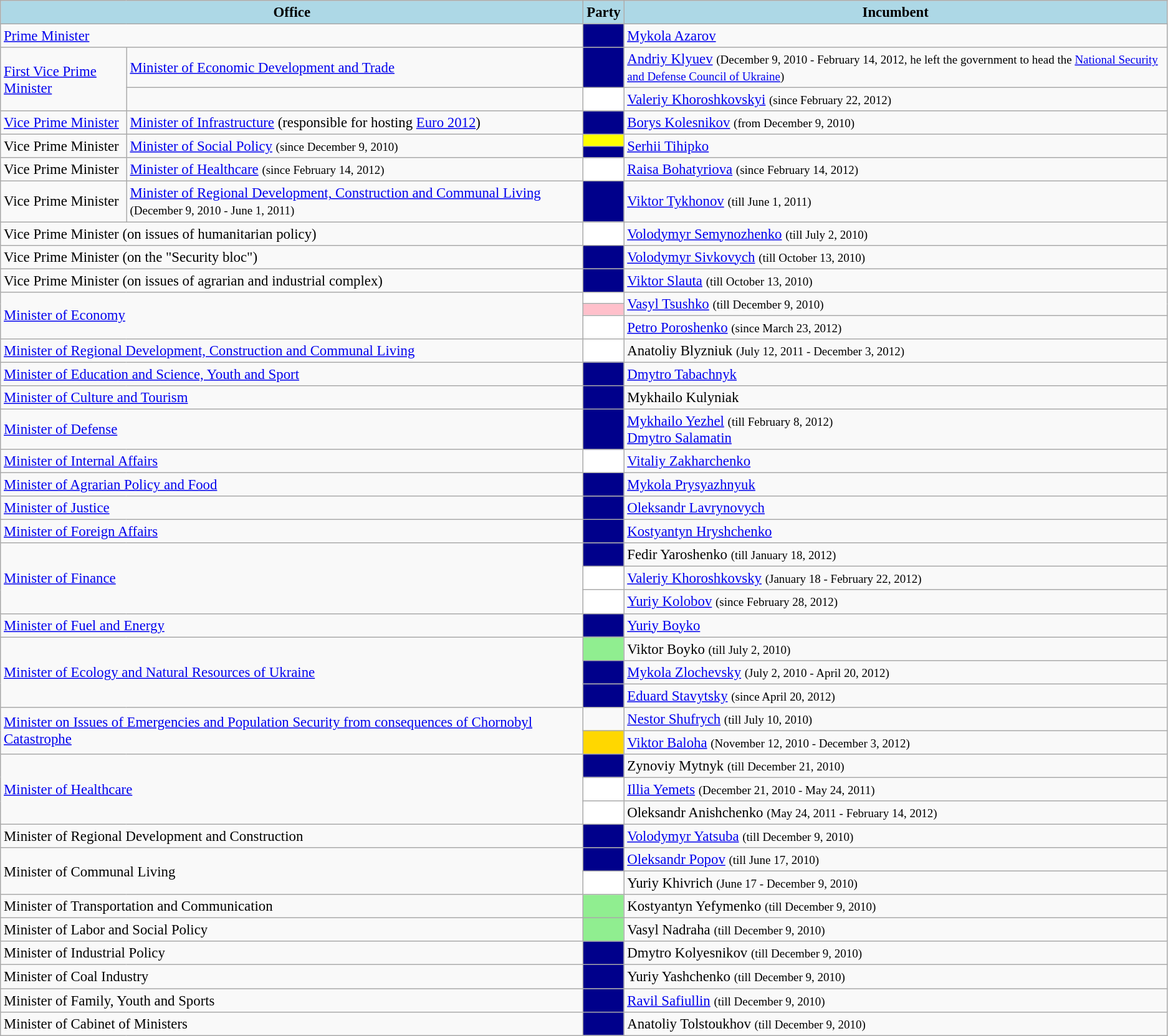<table class="wikitable" style="font-size: 95%;">
<tr>
<th colspan=2 style="background:#ADD8E6;">Office</th>
<th colspan=0,1 style="background:#ADD8E6;">Party</th>
<th colspan=1 style="background:#ADD8E6;">Incumbent</th>
</tr>
<tr>
<td colspan=2><a href='#'>Prime Minister</a></td>
<td style="background:darkblue"></td>
<td><a href='#'>Mykola Azarov</a></td>
</tr>
<tr>
<td colspan=1 rowspan=2><a href='#'>First Vice Prime Minister</a></td>
<td><a href='#'>Minister of Economic Development and Trade</a></td>
<td style="background:darkblue"></td>
<td><a href='#'>Andriy Klyuev</a> <small>(December 9, 2010 - February 14, 2012, he left the government to head the <a href='#'>National Security and Defense Council of Ukraine</a>)</small></td>
</tr>
<tr>
<td></td>
<td style="background:white"></td>
<td><a href='#'>Valeriy Khoroshkovskyi</a> <small>(since February 22, 2012)</small></td>
</tr>
<tr>
<td><a href='#'>Vice Prime Minister</a></td>
<td><a href='#'>Minister of Infrastructure</a> (responsible for hosting <a href='#'>Euro 2012</a>)</td>
<td style="background:darkblue"></td>
<td><a href='#'>Borys Kolesnikov</a> <small>(from December 9, 2010)</small></td>
</tr>
<tr>
<td rowspan=2>Vice Prime Minister</td>
<td rowspan=2><a href='#'>Minister of Social Policy</a> <small>(since December 9, 2010)</small></td>
<td style="background:yellow"></td>
<td rowspan=2><a href='#'>Serhii Tihipko</a></td>
</tr>
<tr>
<td style="background:darkblue"></td>
</tr>
<tr>
<td>Vice Prime Minister</td>
<td><a href='#'>Minister of Healthcare</a> <small>(since February 14, 2012)</small></td>
<td style="background:white"></td>
<td><a href='#'>Raisa Bohatyriova</a> <small>(since February 14, 2012)</small></td>
</tr>
<tr>
<td>Vice Prime Minister</td>
<td><a href='#'>Minister of Regional Development, Construction and Communal Living</a> <small>(December 9, 2010 - June 1, 2011)</small></td>
<td style="background:darkblue"></td>
<td><a href='#'>Viktor Tykhonov</a> <small>(till June 1, 2011)</small></td>
</tr>
<tr>
<td colspan=2>Vice Prime Minister (on issues of humanitarian policy)</td>
<td style="background:white"></td>
<td><a href='#'>Volodymyr Semynozhenko</a> <small>(till July 2, 2010)</small></td>
</tr>
<tr>
<td colspan=2>Vice Prime Minister (on the "Security bloc")</td>
<td style="background:darkblue"></td>
<td><a href='#'>Volodymyr Sivkovych</a> <small>(till October 13, 2010)</small></td>
</tr>
<tr>
<td colspan=2>Vice Prime Minister (on issues of agrarian and industrial complex)</td>
<td style="background:darkblue"></td>
<td><a href='#'>Viktor Slauta</a> <small>(till October 13, 2010)</small></td>
</tr>
<tr>
<td rowspan=3 colspan=2><a href='#'>Minister of Economy</a></td>
<td style="background:white"></td>
<td rowspan=2><a href='#'>Vasyl Tsushko</a> <small>(till December 9, 2010)</small></td>
</tr>
<tr>
<td style="background:pink"></td>
</tr>
<tr>
<td style="background:white"></td>
<td><a href='#'>Petro Poroshenko</a> <small>(since March 23, 2012)</small></td>
</tr>
<tr>
<td colspan=2><a href='#'>Minister of Regional Development, Construction and Communal Living</a></td>
<td style="background:white"></td>
<td>Anatoliy Blyzniuk <small>(July 12, 2011 - December 3, 2012)</small></td>
</tr>
<tr>
<td colspan=2><a href='#'>Minister of Education and Science, Youth and Sport</a></td>
<td style="background:darkblue"></td>
<td><a href='#'>Dmytro Tabachnyk</a></td>
</tr>
<tr>
<td colspan=2><a href='#'>Minister of Culture and Tourism</a></td>
<td style="background:darkblue"></td>
<td>Mykhailo Kulyniak</td>
</tr>
<tr>
<td colspan=2><a href='#'>Minister of Defense</a></td>
<td style="background:darkblue"></td>
<td><a href='#'>Mykhailo Yezhel</a> <small>(till February 8, 2012)</small><br><a href='#'>Dmytro Salamatin</a></td>
</tr>
<tr>
<td colspan=2><a href='#'>Minister of Internal Affairs</a></td>
<td style="background:white"></td>
<td><a href='#'>Vitaliy Zakharchenko</a></td>
</tr>
<tr>
<td colspan=2><a href='#'>Minister of Agrarian Policy and Food</a></td>
<td style="background:darkblue"></td>
<td><a href='#'>Mykola Prysyazhnyuk</a></td>
</tr>
<tr>
<td colspan=2><a href='#'>Minister of Justice</a></td>
<td style="background:darkblue"></td>
<td><a href='#'>Oleksandr Lavrynovych</a></td>
</tr>
<tr>
<td colspan=2><a href='#'>Minister of Foreign Affairs</a></td>
<td style="background:darkblue"></td>
<td><a href='#'>Kostyantyn Hryshchenko</a></td>
</tr>
<tr>
<td rowspan=3 colspan=2><a href='#'>Minister of Finance</a></td>
<td style="background:darkblue"></td>
<td>Fedir Yaroshenko <small>(till January 18, 2012)</small></td>
</tr>
<tr>
<td style="background:white"></td>
<td><a href='#'>Valeriy Khoroshkovsky</a> <small>(January 18 - February 22, 2012)</small></td>
</tr>
<tr>
<td style="background:white"></td>
<td><a href='#'>Yuriy Kolobov</a>  <small>(since February 28, 2012)</small></td>
</tr>
<tr>
<td colspan=2><a href='#'>Minister of Fuel and Energy</a></td>
<td style="background:darkblue"></td>
<td><a href='#'>Yuriy Boyko</a></td>
</tr>
<tr>
<td rowspan=3 colspan=2><a href='#'>Minister of Ecology and Natural Resources of Ukraine</a></td>
<td style="background:lightgreen"></td>
<td>Viktor Boyko <small>(till July 2, 2010)</small></td>
</tr>
<tr>
<td style="background:darkblue"></td>
<td><a href='#'>Mykola Zlochevsky</a> <small>(July 2, 2010 - April 20, 2012)</small></td>
</tr>
<tr>
<td style="background:darkblue"></td>
<td><a href='#'>Eduard Stavytsky</a> <small>(since April 20, 2012)</small></td>
</tr>
<tr>
<td rowspan=2 colspan=2><a href='#'>Minister on Issues of Emergencies and Population Security from consequences of Chornobyl Catastrophe</a></td>
<td style="background:"></td>
<td><a href='#'>Nestor Shufrych</a> <small>(till July 10, 2010)</small></td>
</tr>
<tr>
<td style="background:gold"></td>
<td><a href='#'>Viktor Baloha</a> <small>(November 12, 2010 - December 3, 2012)</small></td>
</tr>
<tr>
<td rowspan=3 colspan=2><a href='#'>Minister of Healthcare</a></td>
<td style="background:darkblue"></td>
<td>Zynoviy Mytnyk <small>(till December 21, 2010)</small></td>
</tr>
<tr>
<td style="background:white"></td>
<td><a href='#'>Illia Yemets</a> <small>(December 21, 2010 - May 24, 2011)</small></td>
</tr>
<tr>
<td style="background:white"></td>
<td>Oleksandr Anishchenko <small>(May 24, 2011 - February 14, 2012)</small></td>
</tr>
<tr>
<td colspan=2>Minister of Regional Development and Construction</td>
<td style="background:darkblue"></td>
<td><a href='#'>Volodymyr Yatsuba</a> <small>(till December 9, 2010)</small></td>
</tr>
<tr>
<td rowspan=2 colspan=2>Minister of Communal Living</td>
<td style="background:darkblue"></td>
<td><a href='#'>Oleksandr Popov</a> <small>(till June 17, 2010)</small></td>
</tr>
<tr>
<td style="background:white"></td>
<td>Yuriy Khivrich <small>(June 17 - December 9, 2010)</small></td>
</tr>
<tr>
<td colspan=2>Minister of Transportation and Communication</td>
<td style="background:lightgreen"></td>
<td>Kostyantyn Yefymenko <small>(till December 9, 2010)</small></td>
</tr>
<tr>
<td colspan=2>Minister of Labor and Social Policy</td>
<td style="background:lightgreen"></td>
<td>Vasyl Nadraha <small>(till December 9, 2010)</small></td>
</tr>
<tr>
<td colspan=2>Minister of Industrial Policy</td>
<td style="background:darkblue"></td>
<td>Dmytro Kolyesnikov <small>(till December 9, 2010)</small></td>
</tr>
<tr>
<td colspan=2>Minister of Coal Industry</td>
<td style="background:darkblue"></td>
<td>Yuriy Yashchenko <small>(till December 9, 2010)</small></td>
</tr>
<tr>
<td colspan=2>Minister of Family, Youth and Sports</td>
<td style="background:darkblue"></td>
<td><a href='#'>Ravil Safiullin</a> <small>(till December 9, 2010)</small></td>
</tr>
<tr>
<td colspan=2>Minister of Cabinet of Ministers</td>
<td style="background:darkblue"></td>
<td>Anatoliy Tolstoukhov <small>(till December 9, 2010)</small></td>
</tr>
</table>
